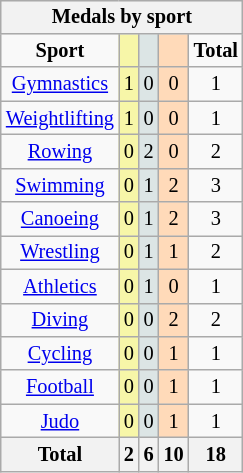<table class="wikitable" style="font-size:85%; float:right">
<tr bgcolor=#efefef>
<th colspan=7>Medals by sport</th>
</tr>
<tr align=center>
<td><strong>Sport</strong></td>
<td bgcolor=#f7f6a8></td>
<td bgcolor=#dce5e5></td>
<td bgcolor=#ffdab9></td>
<td><strong>Total</strong></td>
</tr>
<tr align=center>
<td><a href='#'>Gymnastics</a></td>
<td bgcolor=#f7f6a8>1</td>
<td bgcolor=#dce5e5>0</td>
<td bgcolor=#ffdab9>0</td>
<td>1</td>
</tr>
<tr align=center>
<td><a href='#'>Weightlifting</a></td>
<td bgcolor=#f7f6a8>1</td>
<td bgcolor=#dce5e5>0</td>
<td bgcolor=#ffdab9>0</td>
<td>1</td>
</tr>
<tr align=center>
<td><a href='#'>Rowing</a></td>
<td bgcolor=#f7f6a8>0</td>
<td bgcolor=#dce5e5>2</td>
<td bgcolor=#ffdab9>0</td>
<td>2</td>
</tr>
<tr align=center>
<td><a href='#'>Swimming</a></td>
<td bgcolor=#f7f6a8>0</td>
<td bgcolor=#dce5e5>1</td>
<td bgcolor=#ffdab9>2</td>
<td>3</td>
</tr>
<tr align=center>
<td><a href='#'>Canoeing</a></td>
<td bgcolor=#f7f6a8>0</td>
<td bgcolor=#dce5e5>1</td>
<td bgcolor=#ffdab9>2</td>
<td>3</td>
</tr>
<tr align=center>
<td><a href='#'>Wrestling</a></td>
<td bgcolor=#f7f6a8>0</td>
<td bgcolor=#dce5e5>1</td>
<td bgcolor=#ffdab9>1</td>
<td>2</td>
</tr>
<tr align=center>
<td><a href='#'>Athletics</a></td>
<td bgcolor=#f7f6a8>0</td>
<td bgcolor=#dce5e5>1</td>
<td bgcolor=#ffdab9>0</td>
<td>1</td>
</tr>
<tr align=center>
<td><a href='#'>Diving</a></td>
<td bgcolor=#f7f6a8>0</td>
<td bgcolor=#dce5e5>0</td>
<td bgcolor=#ffdab9>2</td>
<td>2</td>
</tr>
<tr align=center>
<td><a href='#'>Cycling</a></td>
<td bgcolor=#f7f6a8>0</td>
<td bgcolor=#dce5e5>0</td>
<td bgcolor=#ffdab9>1</td>
<td>1</td>
</tr>
<tr align=center>
<td><a href='#'>Football</a></td>
<td bgcolor=#f7f6a8>0</td>
<td bgcolor=#dce5e5>0</td>
<td bgcolor=#ffdab9>1</td>
<td>1</td>
</tr>
<tr align=center>
<td><a href='#'>Judo</a></td>
<td bgcolor=#f7f6a8>0</td>
<td bgcolor=#dce5e5>0</td>
<td bgcolor=#ffdab9>1</td>
<td>1</td>
</tr>
<tr align=center>
<th>Total</th>
<th bgcolor=gold>2</th>
<th bgcolor=silver>6</th>
<th bgcolor=#c96>10</th>
<th>18</th>
</tr>
</table>
